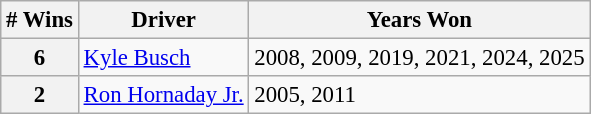<table class="wikitable" style="font-size: 95%;">
<tr>
<th># Wins</th>
<th>Driver</th>
<th>Years Won</th>
</tr>
<tr>
<th>6</th>
<td><a href='#'>Kyle Busch</a></td>
<td>2008, 2009, 2019, 2021, 2024, 2025</td>
</tr>
<tr>
<th>2</th>
<td><a href='#'>Ron Hornaday Jr.</a></td>
<td>2005, 2011</td>
</tr>
</table>
